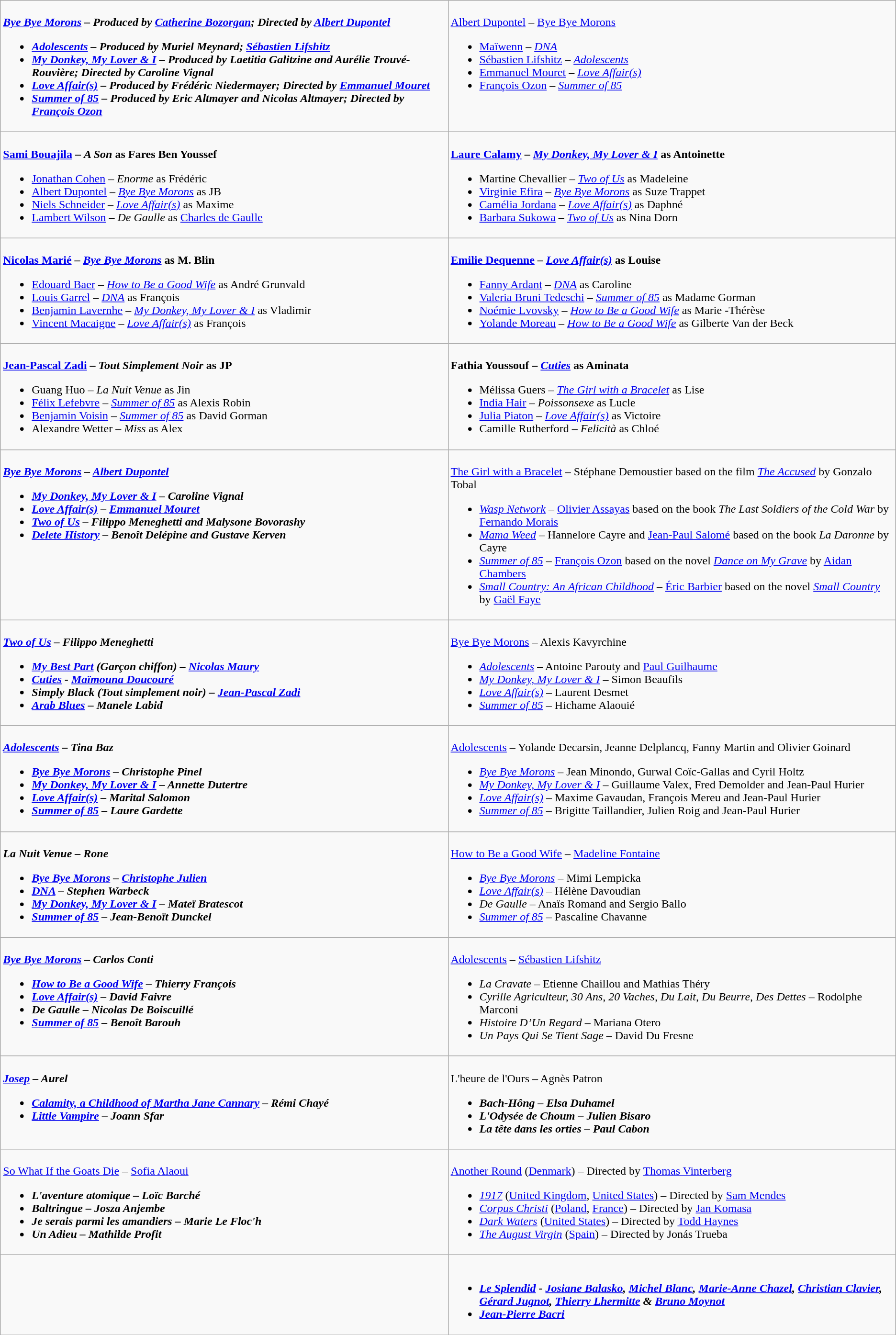<table class=wikitable style="width="150%">
<tr>
<td valign="top" width="50%"><br>
<strong><em><a href='#'>Bye Bye Morons</a><em> – Produced by <a href='#'>Catherine Bozorgan</a>; Directed by <a href='#'>Albert Dupontel</a><strong><ul><li></em><a href='#'>Adolescents</a><em> – Produced by Muriel Meynard; <a href='#'>Sébastien Lifshitz</a></li><li></em><a href='#'>My Donkey, My Lover & I</a><em> – Produced by Laetitia Galitzine and Aurélie Trouvé-Rouvière; Directed by Caroline Vignal</li><li></em><a href='#'>Love Affair(s)</a><em> – Produced by Frédéric Niedermayer; Directed by <a href='#'>Emmanuel Mouret</a></li><li></em><a href='#'>Summer of 85</a><em> – Produced by Eric Altmayer and Nicolas Altmayer; Directed by <a href='#'>François Ozon</a></li></ul></td>
<td valign="top" width="50%"><br>
</strong><a href='#'>Albert Dupontel</a> – </em><a href='#'>Bye Bye Morons</a></em></strong><ul><li><a href='#'>Maïwenn</a> – <em><a href='#'>DNA</a></em></li><li><a href='#'>Sébastien Lifshitz</a> – <em><a href='#'>Adolescents</a></em></li><li><a href='#'>Emmanuel Mouret</a> – <em><a href='#'>Love Affair(s)</a></em></li><li><a href='#'>François Ozon</a> – <em><a href='#'>Summer of 85</a></em></li></ul></td>
</tr>
<tr>
<td valign="top" width="50%"><br>
<strong><a href='#'>Sami Bouajila</a> – <em>A Son</em> as Fares Ben Youssef</strong><ul><li><a href='#'>Jonathan Cohen</a> – <em>Enorme</em> as Frédéric</li><li><a href='#'>Albert Dupontel</a> – <em><a href='#'>Bye Bye Morons</a></em> as JB</li><li><a href='#'>Niels Schneider</a> – <em><a href='#'>Love Affair(s)</a></em> as Maxime</li><li><a href='#'>Lambert Wilson</a> – <em>De Gaulle</em> as <a href='#'>Charles de Gaulle</a></li></ul></td>
<td valign="top" width="50%"><br>
<strong><a href='#'>Laure Calamy</a> – <em><a href='#'>My Donkey, My Lover & I</a></em> as Antoinette</strong><ul><li>Martine Chevallier – <em><a href='#'>Two of Us</a></em> as Madeleine</li><li><a href='#'>Virginie Efira</a> – <em><a href='#'>Bye Bye Morons</a></em> as Suze Trappet</li><li><a href='#'>Camélia Jordana</a> – <em><a href='#'>Love Affair(s)</a></em> as Daphné</li><li><a href='#'>Barbara Sukowa</a> – <em><a href='#'>Two of Us</a></em> as Nina Dorn</li></ul></td>
</tr>
<tr>
<td valign="top" width="50%"><br>
<strong><a href='#'>Nicolas Marié</a> – <em><a href='#'>Bye Bye Morons</a></em> as M. Blin</strong><ul><li><a href='#'>Edouard Baer</a> – <em><a href='#'>How to Be a Good Wife</a></em> as André Grunvald</li><li><a href='#'>Louis Garrel</a> – <em><a href='#'>DNA</a></em> as François</li><li><a href='#'>Benjamin Lavernhe</a> – <em><a href='#'>My Donkey, My Lover & I</a></em> as Vladimir</li><li><a href='#'>Vincent Macaigne</a> – <em><a href='#'>Love Affair(s)</a></em> as François</li></ul></td>
<td valign="top" width="50%"><br>
<strong><a href='#'>Emilie Dequenne</a> – <em><a href='#'>Love Affair(s)</a></em> as Louise</strong><ul><li><a href='#'>Fanny Ardant</a> – <em><a href='#'>DNA</a></em> as Caroline</li><li><a href='#'>Valeria Bruni Tedeschi</a> – <em><a href='#'>Summer of 85</a></em> as Madame Gorman</li><li><a href='#'>Noémie Lvovsky</a> – <em><a href='#'>How to Be a Good Wife</a></em> as Marie -Thérèse</li><li><a href='#'>Yolande Moreau</a> – <em><a href='#'>How to Be a Good Wife</a></em> as Gilberte Van der Beck</li></ul></td>
</tr>
<tr>
<td valign="top" width="50%"><br>
<strong><a href='#'>Jean-Pascal Zadi</a> – <em>Tout Simplement Noir</em> as JP</strong><ul><li>Guang Huo – <em>La Nuit Venue</em> as Jin</li><li><a href='#'>Félix Lefebvre</a> – <em><a href='#'>Summer of 85</a></em> as Alexis Robin</li><li><a href='#'>Benjamin Voisin</a> – <em><a href='#'>Summer of 85</a></em> as David Gorman</li><li>Alexandre Wetter – <em>Miss</em> as Alex</li></ul></td>
<td valign="top" width="50%"><br>
<strong>Fathia Youssouf – <em><a href='#'>Cuties</a></em> as Aminata</strong><ul><li>Mélissa Guers – <em><a href='#'>The Girl with a Bracelet</a></em> as Lise</li><li><a href='#'>India Hair</a> – <em>Poissonsexe</em> as Lucle</li><li><a href='#'>Julia Piaton</a> – <em><a href='#'>Love Affair(s)</a></em> as Victoire</li><li>Camille Rutherford – <em>Felicità</em> as Chloé</li></ul></td>
</tr>
<tr>
<td valign="top" width="50%"><br>
<strong><em><a href='#'>Bye Bye Morons</a><em> – <a href='#'>Albert Dupontel</a><strong><ul><li></em><a href='#'>My Donkey, My Lover & I</a><em> – Caroline Vignal</li><li></em><a href='#'>Love Affair(s)</a><em> – <a href='#'>Emmanuel Mouret</a></li><li></em><a href='#'>Two of Us</a><em> – Filippo Meneghetti and Malysone Bovorashy</li><li></em><a href='#'>Delete History</a><em> – Benoît Delépine and Gustave Kerven</li></ul></td>
<td valign="top" width="50%"><br>
</em></strong><a href='#'>The Girl with a Bracelet</a></em> – Stéphane Demoustier based on the film <em><a href='#'>The Accused</a></em> by Gonzalo Tobal</strong><ul><li><em><a href='#'>Wasp Network</a></em> – <a href='#'>Olivier Assayas</a> based on the book <em>The Last Soldiers of the Cold War</em> by <a href='#'>Fernando Morais</a></li><li><em><a href='#'>Mama Weed</a></em> – Hannelore Cayre and <a href='#'>Jean-Paul Salomé</a> based on the book <em>La Daronne</em> by Cayre</li><li><em><a href='#'>Summer of 85</a></em> – <a href='#'>François Ozon</a> based on the novel <em><a href='#'>Dance on My Grave</a></em> by <a href='#'>Aidan Chambers</a></li><li><em><a href='#'>Small Country: An African Childhood</a></em> – <a href='#'>Éric Barbier</a> based on the novel <em><a href='#'>Small Country</a></em> by <a href='#'>Gaël Faye</a></li></ul></td>
</tr>
<tr>
<td valign="top" width="50%"><br>
<strong><em><a href='#'>Two of Us</a><em> – Filippo Meneghetti<strong><ul><li></em><a href='#'>My Best Part</a> (Garçon chiffon)<em> – <a href='#'>Nicolas Maury</a></li><li></em><a href='#'>Cuties</a><em> - <a href='#'>Maïmouna Doucouré</a></li><li></em>Simply Black (Tout simplement noir)<em> – <a href='#'>Jean-Pascal Zadi</a></li><li></em><a href='#'>Arab Blues</a><em> – Manele Labid</li></ul></td>
<td valign="top" width="50%"><br>
</em></strong><a href='#'>Bye Bye Morons</a></em> – Alexis Kavyrchine</strong><ul><li><em><a href='#'>Adolescents</a></em> – Antoine Parouty and <a href='#'>Paul Guilhaume</a></li><li><em><a href='#'>My Donkey, My Lover & I</a></em> – Simon Beaufils</li><li><em><a href='#'>Love Affair(s)</a></em> – Laurent Desmet</li><li><em><a href='#'>Summer of 85</a></em> – Hichame Alaouié</li></ul></td>
</tr>
<tr>
<td valign="top" width="50%"><br>
<strong><em><a href='#'>Adolescents</a><em> – Tina Baz<strong><ul><li></em><a href='#'>Bye Bye Morons</a><em> – Christophe Pinel</li><li></em><a href='#'>My Donkey, My Lover & I</a><em> – Annette Dutertre</li><li></em><a href='#'>Love Affair(s)</a><em> – Marital Salomon</li><li></em><a href='#'>Summer of 85</a><em> – Laure Gardette</li></ul></td>
<td valign="top" width="50%"><br>
</em></strong><a href='#'>Adolescents</a></em> – Yolande Decarsin, Jeanne Delplancq, Fanny Martin and Olivier Goinard</strong><ul><li><em><a href='#'>Bye Bye Morons</a></em> – Jean Minondo, Gurwal Coïc-Gallas and Cyril Holtz</li><li><em><a href='#'>My Donkey, My Lover & I</a></em> – Guillaume Valex, Fred Demolder and Jean-Paul Hurier</li><li><em><a href='#'>Love Affair(s)</a></em> – Maxime Gavaudan, François Mereu and Jean-Paul Hurier</li><li><em><a href='#'>Summer of 85</a></em> – Brigitte Taillandier, Julien Roig and Jean-Paul Hurier</li></ul></td>
</tr>
<tr>
<td valign="top" width="50%"><br>
<strong><em>La Nuit Venue<em> – Rone<strong><ul><li></em><a href='#'>Bye Bye Morons</a><em> – <a href='#'>Christophe Julien</a></li><li></em><a href='#'>DNA</a><em> – Stephen Warbeck</li><li></em><a href='#'>My Donkey, My Lover & I</a><em> – Mateï Bratescot</li><li></em><a href='#'>Summer of 85</a><em> – Jean-Benoït Dunckel</li></ul></td>
<td valign="top" width="50%"><br>
</em></strong><a href='#'>How to Be a Good Wife</a></em> – <a href='#'>Madeline Fontaine</a></strong><ul><li><em><a href='#'>Bye Bye Morons</a></em> – Mimi Lempicka</li><li><em><a href='#'>Love Affair(s)</a></em> – Hélène Davoudian</li><li><em>De Gaulle</em> – Anaïs Romand and Sergio Ballo</li><li><em><a href='#'>Summer of 85</a></em> – Pascaline Chavanne</li></ul></td>
</tr>
<tr>
<td valign="top" width="50%"><br>
<strong><em><a href='#'>Bye Bye Morons</a><em> – Carlos Conti<strong><ul><li></em><a href='#'>How to Be a Good Wife</a><em> – Thierry François</li><li></em><a href='#'>Love Affair(s)</a><em> – David Faivre</li><li></em>De Gaulle<em> – Nicolas De Boiscuillé</li><li></em><a href='#'>Summer of 85</a><em> – Benoît Barouh</li></ul></td>
<td valign="top" width="50%"><br>
</em></strong><a href='#'>Adolescents</a></em> – <a href='#'>Sébastien Lifshitz</a></strong><ul><li><em>La Cravate</em> – Etienne Chaillou and Mathias Théry</li><li><em>Cyrille Agriculteur, 30 Ans, 20 Vaches, Du Lait, Du Beurre, Des Dettes</em> – Rodolphe Marconi</li><li><em>Histoire D’Un Regard</em> – Mariana Otero</li><li><em>Un Pays Qui Se Tient Sage</em> – David Du Fresne</li></ul></td>
</tr>
<tr>
<td valign="top" width="50%"><br>
<strong><em><a href='#'>Josep</a><em> – Aurel<strong><ul><li></em><a href='#'>Calamity, a Childhood of Martha Jane Cannary</a><em> – Rémi Chayé</li><li></em><a href='#'>Little Vampire</a><em> – Joann Sfar</li></ul></td>
<td valign="top" width="50%"><br>
</em></strong>L'heure de l'Ours – Agnès Patron<strong><em><ul><li>Bach-Hông – Elsa Duhamel</li><li>L'Odysée de Choum – Julien Bisaro</li><li>La tête dans les orties – Paul Cabon</li></ul></td>
</tr>
<tr>
<td valign="top" width="50%"><br>
</em></strong><a href='#'>So What If the Goats Die</a> – <a href='#'>Sofia Alaoui</a><strong><em><ul><li>L'aventure atomique – Loïc Barché</li><li>Baltringue – Josza Anjembe</li><li>Je serais parmi les amandiers – Marie Le Floc'h</li><li>Un Adieu – Mathilde Profit</li></ul></td>
<td valign="top" width="50%"><br>
</em></strong><a href='#'>Another Round</a></em> (<a href='#'>Denmark</a>) – Directed by <a href='#'>Thomas Vinterberg</a></strong><ul><li><em><a href='#'>1917</a></em> (<a href='#'>United Kingdom</a>, <a href='#'>United States</a>) – Directed by <a href='#'>Sam Mendes</a></li><li><em><a href='#'>Corpus Christi</a></em> (<a href='#'>Poland</a>, <a href='#'>France</a>) – Directed by <a href='#'>Jan Komasa</a></li><li><em><a href='#'>Dark Waters</a></em> (<a href='#'>United States</a>) – Directed by <a href='#'>Todd Haynes</a></li><li><em><a href='#'>The August Virgin</a></em> (<a href='#'>Spain</a>) – Directed by Jonás Trueba</li></ul></td>
</tr>
<tr>
<td valign="top" width="50%"><br></td>
<td valign="top" width="50%"><br><ul><li><strong><em><a href='#'>Le Splendid</a><em> - <a href='#'>Josiane Balasko</a>, <a href='#'>Michel Blanc</a>, <a href='#'>Marie-Anne Chazel</a>, <a href='#'>Christian Clavier</a>, <a href='#'>Gérard Jugnot</a>, <a href='#'>Thierry Lhermitte</a> & <a href='#'>Bruno Moynot</a><strong></li><li></strong><a href='#'>Jean-Pierre Bacri</a><strong></li></ul></td>
</tr>
<tr>
</tr>
</table>
